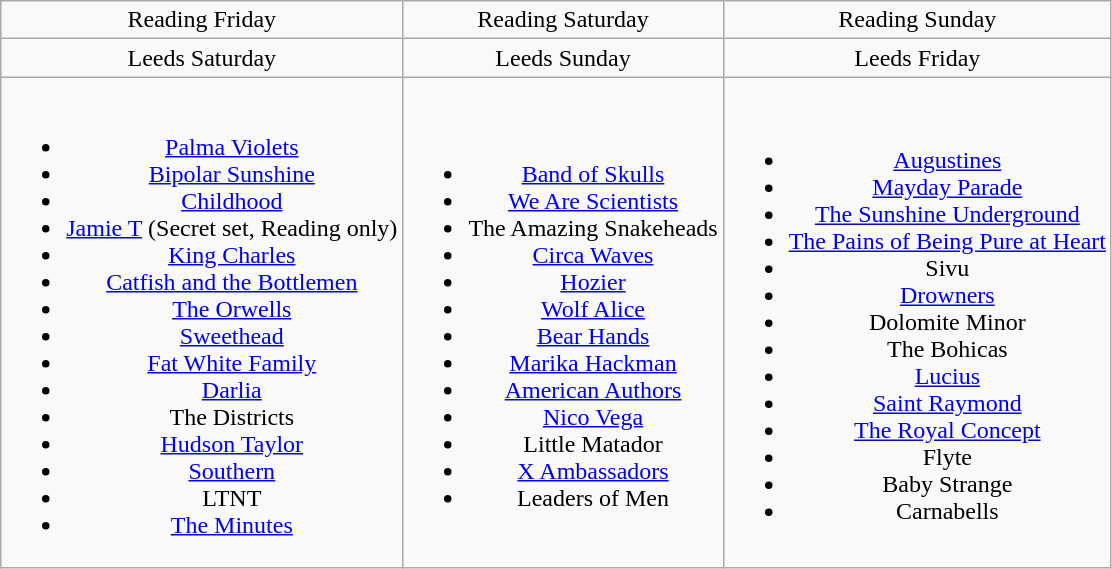<table class="wikitable" style="text-align:center;">
<tr>
<td>Reading Friday</td>
<td>Reading Saturday</td>
<td>Reading Sunday</td>
</tr>
<tr>
<td>Leeds Saturday</td>
<td>Leeds Sunday</td>
<td>Leeds Friday</td>
</tr>
<tr>
<td><br><ul><li><a href='#'>Palma Violets</a></li><li><a href='#'>Bipolar Sunshine</a></li><li><a href='#'>Childhood</a></li><li><a href='#'>Jamie T</a> (Secret set, Reading only)</li><li><a href='#'>King Charles</a></li><li><a href='#'>Catfish and the Bottlemen</a></li><li><a href='#'>The Orwells</a></li><li><a href='#'>Sweethead</a></li><li><a href='#'>Fat White Family</a></li><li><a href='#'>Darlia</a></li><li>The Districts</li><li><a href='#'>Hudson Taylor</a></li><li><a href='#'>Southern</a></li><li>LTNT</li><li><a href='#'>The Minutes</a></li></ul></td>
<td><br><ul><li><a href='#'>Band of Skulls</a></li><li><a href='#'>We Are Scientists</a></li><li>The Amazing Snakeheads</li><li><a href='#'>Circa Waves</a></li><li><a href='#'>Hozier</a></li><li><a href='#'>Wolf Alice</a></li><li><a href='#'>Bear Hands</a></li><li><a href='#'>Marika Hackman</a></li><li><a href='#'>American Authors</a></li><li><a href='#'>Nico Vega</a></li><li>Little Matador</li><li><a href='#'>X Ambassadors</a></li><li>Leaders of Men</li></ul></td>
<td><br><ul><li><a href='#'>Augustines</a></li><li><a href='#'>Mayday Parade</a></li><li><a href='#'>The Sunshine Underground</a></li><li><a href='#'>The Pains of Being Pure at Heart</a></li><li>Sivu</li><li><a href='#'>Drowners</a></li><li>Dolomite Minor</li><li>The Bohicas</li><li><a href='#'>Lucius</a></li><li><a href='#'>Saint Raymond</a></li><li><a href='#'>The Royal Concept</a></li><li>Flyte</li><li>Baby Strange</li><li>Carnabells</li></ul></td>
</tr>
</table>
